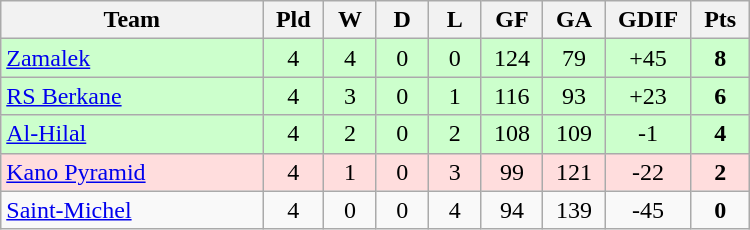<table class=wikitable style="text-align:center" width=500>
<tr>
<th width=25%>Team</th>
<th width=5%>Pld</th>
<th width=5%>W</th>
<th width=5%>D</th>
<th width=5%>L</th>
<th width=5%>GF</th>
<th width=5%>GA</th>
<th width=5%>GDIF</th>
<th width=5%>Pts</th>
</tr>
<tr bgcolor=#ccffcc>
<td align="left"> <a href='#'>Zamalek</a></td>
<td>4</td>
<td>4</td>
<td>0</td>
<td>0</td>
<td>124</td>
<td>79</td>
<td>+45</td>
<td><strong>8</strong></td>
</tr>
<tr bgcolor=#ccffcc>
<td align="left"> <a href='#'>RS Berkane</a></td>
<td>4</td>
<td>3</td>
<td>0</td>
<td>1</td>
<td>116</td>
<td>93</td>
<td>+23</td>
<td><strong>6</strong></td>
</tr>
<tr bgcolor=#ccffcc>
<td align="left"> <a href='#'>Al-Hilal</a></td>
<td>4</td>
<td>2</td>
<td>0</td>
<td>2</td>
<td>108</td>
<td>109</td>
<td>-1</td>
<td><strong>4</strong></td>
</tr>
<tr bgcolor=#ffdddd>
<td align="left"> <a href='#'>Kano Pyramid</a></td>
<td>4</td>
<td>1</td>
<td>0</td>
<td>3</td>
<td>99</td>
<td>121</td>
<td>-22</td>
<td><strong>2</strong></td>
</tr>
<tr>
<td align="left"> <a href='#'>Saint-Michel</a></td>
<td>4</td>
<td>0</td>
<td>0</td>
<td>4</td>
<td>94</td>
<td>139</td>
<td>-45</td>
<td><strong>0</strong></td>
</tr>
</table>
